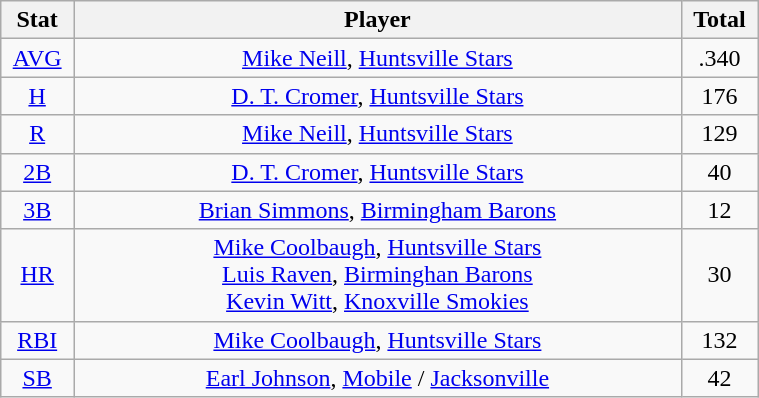<table class="wikitable" width="40%" style="text-align:center;">
<tr>
<th width="5%">Stat</th>
<th width="60%">Player</th>
<th width="5%">Total</th>
</tr>
<tr>
<td><a href='#'>AVG</a></td>
<td><a href='#'>Mike Neill</a>, <a href='#'>Huntsville Stars</a></td>
<td>.340</td>
</tr>
<tr>
<td><a href='#'>H</a></td>
<td><a href='#'>D. T. Cromer</a>, <a href='#'>Huntsville Stars</a></td>
<td>176</td>
</tr>
<tr>
<td><a href='#'>R</a></td>
<td><a href='#'>Mike Neill</a>, <a href='#'>Huntsville Stars</a></td>
<td>129</td>
</tr>
<tr>
<td><a href='#'>2B</a></td>
<td><a href='#'>D. T. Cromer</a>, <a href='#'>Huntsville Stars</a></td>
<td>40</td>
</tr>
<tr>
<td><a href='#'>3B</a></td>
<td><a href='#'>Brian Simmons</a>, <a href='#'>Birmingham Barons</a></td>
<td>12</td>
</tr>
<tr>
<td><a href='#'>HR</a></td>
<td><a href='#'>Mike Coolbaugh</a>, <a href='#'>Huntsville Stars</a> <br> <a href='#'>Luis Raven</a>, <a href='#'>Birminghan Barons</a> <br> <a href='#'>Kevin Witt</a>, <a href='#'>Knoxville Smokies</a></td>
<td>30</td>
</tr>
<tr>
<td><a href='#'>RBI</a></td>
<td><a href='#'>Mike Coolbaugh</a>, <a href='#'>Huntsville Stars</a></td>
<td>132</td>
</tr>
<tr>
<td><a href='#'>SB</a></td>
<td><a href='#'>Earl Johnson</a>, <a href='#'>Mobile</a> / <a href='#'>Jacksonville</a></td>
<td>42</td>
</tr>
</table>
